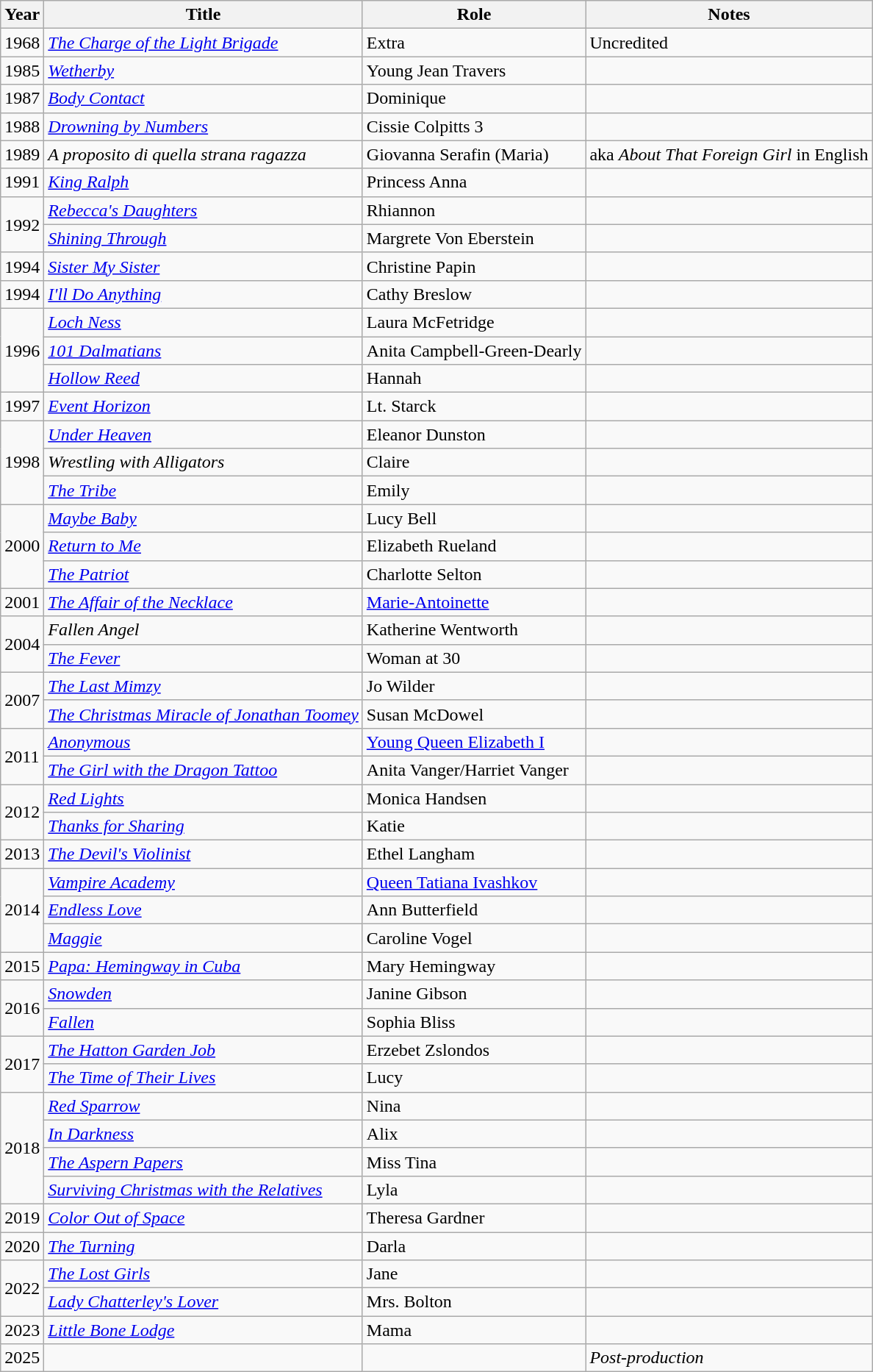<table class="wikitable sortable">
<tr>
<th>Year</th>
<th>Title</th>
<th>Role</th>
<th class="unsortable">Notes</th>
</tr>
<tr>
<td>1968</td>
<td><em><a href='#'>The Charge of the Light Brigade</a></em></td>
<td>Extra</td>
<td>Uncredited</td>
</tr>
<tr>
<td>1985</td>
<td><em><a href='#'>Wetherby</a></em></td>
<td>Young Jean Travers</td>
<td></td>
</tr>
<tr>
<td>1987</td>
<td><em><a href='#'>Body Contact</a></em></td>
<td>Dominique</td>
<td></td>
</tr>
<tr>
<td>1988</td>
<td><em><a href='#'>Drowning by Numbers</a></em></td>
<td>Cissie Colpitts 3</td>
<td></td>
</tr>
<tr>
<td>1989</td>
<td><em>A proposito di quella strana ragazza</em></td>
<td>Giovanna Serafin (Maria)</td>
<td>aka <em>About That Foreign Girl</em> in English</td>
</tr>
<tr>
<td>1991</td>
<td><em><a href='#'>King Ralph</a></em></td>
<td>Princess Anna</td>
<td></td>
</tr>
<tr>
<td rowspan=2>1992</td>
<td><em><a href='#'>Rebecca's Daughters</a></em></td>
<td>Rhiannon</td>
<td></td>
</tr>
<tr>
<td><em><a href='#'>Shining Through</a></em></td>
<td>Margrete Von Eberstein</td>
<td></td>
</tr>
<tr>
<td>1994</td>
<td><em><a href='#'>Sister My Sister</a></em></td>
<td>Christine Papin</td>
<td></td>
</tr>
<tr>
<td>1994</td>
<td><em><a href='#'>I'll Do Anything</a></em></td>
<td>Cathy Breslow</td>
<td></td>
</tr>
<tr>
<td rowspan=3>1996</td>
<td><em><a href='#'>Loch Ness</a></em></td>
<td>Laura McFetridge</td>
<td></td>
</tr>
<tr>
<td><em><a href='#'>101 Dalmatians</a></em></td>
<td>Anita Campbell-Green-Dearly</td>
<td></td>
</tr>
<tr>
<td><em><a href='#'>Hollow Reed</a></em></td>
<td>Hannah</td>
<td></td>
</tr>
<tr>
<td>1997</td>
<td><em><a href='#'>Event Horizon</a></em></td>
<td>Lt. Starck</td>
<td></td>
</tr>
<tr>
<td rowspan=3>1998</td>
<td><em><a href='#'>Under Heaven</a></em></td>
<td>Eleanor Dunston</td>
<td></td>
</tr>
<tr>
<td><em>Wrestling with Alligators</em></td>
<td>Claire</td>
<td></td>
</tr>
<tr>
<td><em><a href='#'>The Tribe</a></em></td>
<td>Emily</td>
<td></td>
</tr>
<tr>
<td rowspan=3>2000</td>
<td><em><a href='#'>Maybe Baby</a></em></td>
<td>Lucy Bell</td>
<td></td>
</tr>
<tr>
<td><em><a href='#'>Return to Me</a></em></td>
<td>Elizabeth Rueland</td>
<td></td>
</tr>
<tr>
<td><em><a href='#'>The Patriot</a></em></td>
<td>Charlotte Selton</td>
<td></td>
</tr>
<tr>
<td>2001</td>
<td><em><a href='#'>The Affair of the Necklace</a></em></td>
<td><a href='#'>Marie-Antoinette</a></td>
<td></td>
</tr>
<tr>
<td rowspan=2>2004</td>
<td><em>Fallen Angel</em></td>
<td>Katherine Wentworth</td>
<td></td>
</tr>
<tr>
<td><em><a href='#'>The Fever</a></em></td>
<td>Woman at 30</td>
<td></td>
</tr>
<tr>
<td rowspan=2>2007</td>
<td><em><a href='#'>The Last Mimzy</a></em></td>
<td>Jo Wilder</td>
<td></td>
</tr>
<tr>
<td><em><a href='#'>The Christmas Miracle of Jonathan Toomey</a></em></td>
<td>Susan McDowel</td>
<td></td>
</tr>
<tr>
<td rowspan=2>2011</td>
<td><em><a href='#'>Anonymous</a></em></td>
<td><a href='#'>Young Queen Elizabeth I</a></td>
<td></td>
</tr>
<tr>
<td><em><a href='#'>The Girl with the Dragon Tattoo</a></em></td>
<td>Anita Vanger/Harriet Vanger</td>
<td></td>
</tr>
<tr>
<td rowspan=2>2012</td>
<td><em><a href='#'>Red Lights</a></em></td>
<td>Monica Handsen</td>
<td></td>
</tr>
<tr>
<td><em><a href='#'>Thanks for Sharing</a></em></td>
<td>Katie</td>
<td></td>
</tr>
<tr>
<td>2013</td>
<td><em><a href='#'>The Devil's Violinist</a></em></td>
<td>Ethel Langham</td>
<td></td>
</tr>
<tr>
<td rowspan=3>2014</td>
<td><em><a href='#'>Vampire Academy</a></em></td>
<td><a href='#'>Queen Tatiana Ivashkov</a></td>
<td></td>
</tr>
<tr>
<td><em><a href='#'>Endless Love</a></em></td>
<td>Ann Butterfield</td>
<td></td>
</tr>
<tr>
<td><em><a href='#'>Maggie</a></em></td>
<td>Caroline Vogel</td>
<td></td>
</tr>
<tr>
<td>2015</td>
<td><em><a href='#'>Papa: Hemingway in Cuba</a></em></td>
<td>Mary Hemingway</td>
<td></td>
</tr>
<tr>
<td rowspan=2>2016</td>
<td><em><a href='#'>Snowden</a></em></td>
<td>Janine Gibson</td>
<td></td>
</tr>
<tr>
<td><em><a href='#'>Fallen</a></em></td>
<td>Sophia Bliss</td>
<td></td>
</tr>
<tr>
<td rowspan=2>2017</td>
<td><em><a href='#'>The Hatton Garden Job</a></em></td>
<td>Erzebet Zslondos</td>
<td></td>
</tr>
<tr>
<td><em><a href='#'>The Time of Their Lives</a></em></td>
<td>Lucy</td>
<td></td>
</tr>
<tr>
<td rowspan=4>2018</td>
<td><em><a href='#'>Red Sparrow</a></em></td>
<td>Nina</td>
<td></td>
</tr>
<tr>
<td><em><a href='#'>In Darkness</a></em></td>
<td>Alix</td>
<td></td>
</tr>
<tr>
<td><em><a href='#'>The Aspern Papers</a></em></td>
<td>Miss Tina</td>
<td></td>
</tr>
<tr>
<td><em><a href='#'>Surviving Christmas with the Relatives</a></em></td>
<td>Lyla</td>
<td></td>
</tr>
<tr>
<td>2019</td>
<td><em><a href='#'>Color Out of Space</a></em></td>
<td>Theresa Gardner</td>
<td></td>
</tr>
<tr>
<td>2020</td>
<td><em><a href='#'>The Turning</a></em></td>
<td>Darla</td>
<td></td>
</tr>
<tr>
<td rowspan=2>2022</td>
<td><em><a href='#'>The Lost Girls</a></em></td>
<td>Jane</td>
<td></td>
</tr>
<tr>
<td><em><a href='#'>Lady Chatterley's Lover</a></em></td>
<td>Mrs. Bolton</td>
<td></td>
</tr>
<tr>
<td>2023</td>
<td><em><a href='#'>Little Bone Lodge</a></em></td>
<td>Mama</td>
<td></td>
</tr>
<tr>
<td>2025</td>
<td></td>
<td></td>
<td><em>Post-production</em></td>
</tr>
</table>
